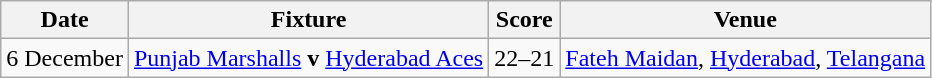<table class="wikitable">
<tr>
<th>Date</th>
<th>Fixture</th>
<th>Score</th>
<th>Venue</th>
</tr>
<tr>
<td>6 December</td>
<td><a href='#'>Punjab Marshalls</a> <strong>v</strong> <a href='#'>Hyderabad Aces</a></td>
<td>22–21</td>
<td><a href='#'>Fateh Maidan</a>, <a href='#'>Hyderabad</a>, <a href='#'>Telangana</a></td>
</tr>
</table>
